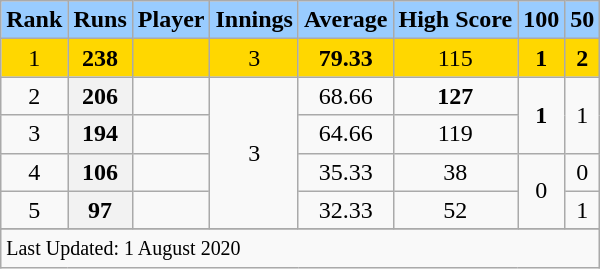<table class="wikitable plainrowheaders sortable">
<tr>
<th scope=col style="background:#9cf;">Rank</th>
<th scope=col style="background:#9cf;">Runs</th>
<th scope=col style="background:#9cf;">Player</th>
<th scope=col style="background:#9cf;">Innings</th>
<th scope=col style="background:#9cf;">Average</th>
<th scope=col style="background:#9cf;">High Score</th>
<th scope=col style="background:#9cf;">100</th>
<th scope=col style="background:#9cf;">50</th>
</tr>
<tr>
<td style="text-align:center; background:gold;">1</td>
<th scope="row"  style="text-align:center; background:gold;"><strong>238</strong></th>
<td style="background:gold;"> </td>
<td style="text-align:center; background:gold;">3</td>
<td style="text-align:center; background:gold;"><strong>79.33</strong></td>
<td style="text-align:center; background:gold;">115</td>
<td style="text-align:center; background:gold;"><strong>1</strong></td>
<td style="text-align:center; background:gold;"><strong>2</strong></td>
</tr>
<tr>
<td align=center>2</td>
<th scope=row style=text-align:center;><strong>206</strong></th>
<td> </td>
<td align=center rowspan=4>3</td>
<td align=center>68.66</td>
<td align=center><strong>127</strong></td>
<td align=center rowspan=2><strong>1</strong></td>
<td align=center rowspan=2>1</td>
</tr>
<tr>
<td align=center>3</td>
<th scope=row style=text-align:center;><strong>194</strong></th>
<td> </td>
<td align=center>64.66</td>
<td align=center>119</td>
</tr>
<tr>
<td align=center>4</td>
<th scope=row style=text-align:center;><strong>106</strong></th>
<td> </td>
<td align=center>35.33</td>
<td align=center>38</td>
<td align=center rowspan=2>0</td>
<td align=center>0</td>
</tr>
<tr>
<td align=center>5</td>
<th scope=row style=text-align:center;><strong>97</strong></th>
<td> </td>
<td align=center>32.33</td>
<td align=center>52</td>
<td align=center>1</td>
</tr>
<tr>
</tr>
<tr class=sortbottom>
<td colspan=8><small>Last Updated: 1 August 2020</small></td>
</tr>
</table>
